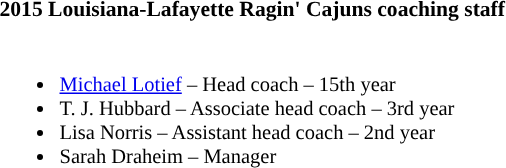<table class="toccolours" style="text-align: left; font-size:90%;">
<tr>
<th colspan="9">2015 Louisiana-Lafayette Ragin' Cajuns coaching staff</th>
</tr>
<tr>
<td style="font-size:95%; vertical-align:top;"><br><ul><li><a href='#'>Michael Lotief</a> – Head coach – 15th year</li><li>T. J. Hubbard – Associate head coach – 3rd year</li><li>Lisa Norris – Assistant head coach – 2nd year</li><li>Sarah Draheim – Manager</li></ul></td>
</tr>
</table>
